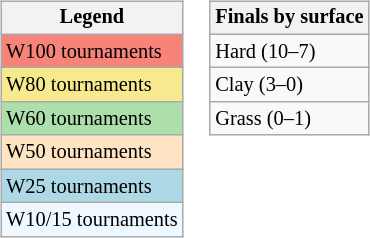<table>
<tr valign=top>
<td><br><table class=wikitable style="font-size:85%">
<tr>
<th>Legend</th>
</tr>
<tr style="background:#f88379;">
<td>W100 tournaments</td>
</tr>
<tr style="background:#f7e98e;">
<td>W80 tournaments</td>
</tr>
<tr style="background:#addfad;">
<td>W60 tournaments</td>
</tr>
<tr style="background:#ffe4c4;">
<td>W50 tournaments</td>
</tr>
<tr style="background:lightblue;">
<td>W25 tournaments</td>
</tr>
<tr style="background:#f0f8ff;">
<td>W10/15 tournaments</td>
</tr>
</table>
</td>
<td><br><table class=wikitable style="font-size:85%">
<tr>
<th>Finals by surface</th>
</tr>
<tr>
<td>Hard (10–7)</td>
</tr>
<tr>
<td>Clay (3–0)</td>
</tr>
<tr>
<td>Grass (0–1)</td>
</tr>
</table>
</td>
</tr>
</table>
